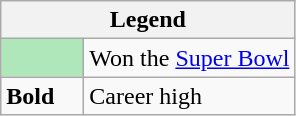<table class="wikitable mw-collapsible mw-collapsed">
<tr>
<th colspan="2">Legend</th>
</tr>
<tr>
<td style="background:#afe6ba; width:3em;"></td>
<td>Won the <a href='#'>Super Bowl</a></td>
</tr>
<tr>
<td><strong>Bold</strong></td>
<td>Career high</td>
</tr>
</table>
